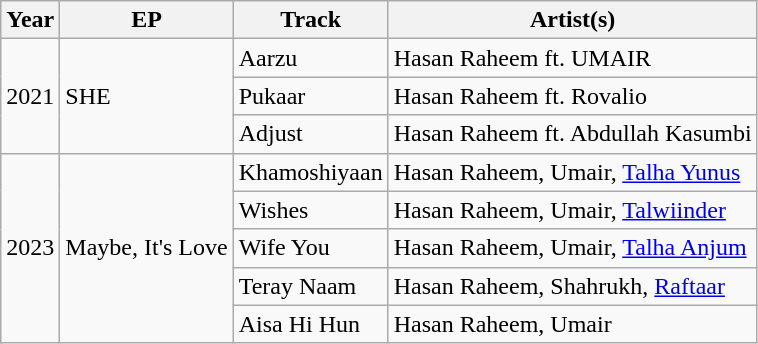<table class="wikitable">
<tr>
<th>Year</th>
<th>EP</th>
<th>Track</th>
<th>Artist(s)</th>
</tr>
<tr>
<td rowspan="3">2021</td>
<td rowspan="3">SHE</td>
<td>Aarzu</td>
<td>Hasan Raheem ft. UMAIR</td>
</tr>
<tr>
<td>Pukaar</td>
<td>Hasan Raheem ft. Rovalio</td>
</tr>
<tr>
<td>Adjust</td>
<td>Hasan Raheem ft. Abdullah Kasumbi</td>
</tr>
<tr>
<td rowspan="5">2023</td>
<td rowspan="5">Maybe, It's Love</td>
<td>Khamoshiyaan</td>
<td>Hasan Raheem, Umair, <a href='#'>Talha Yunus</a></td>
</tr>
<tr>
<td>Wishes</td>
<td>Hasan Raheem, Umair, <a href='#'>Talwiinder</a></td>
</tr>
<tr>
<td>Wife You</td>
<td>Hasan Raheem, Umair, <a href='#'>Talha Anjum</a></td>
</tr>
<tr>
<td>Teray Naam</td>
<td>Hasan Raheem, Shahrukh, <a href='#'>Raftaar</a></td>
</tr>
<tr>
<td>Aisa Hi Hun</td>
<td>Hasan Raheem, Umair</td>
</tr>
</table>
